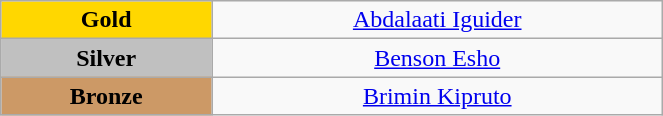<table class="wikitable" style="text-align:center; " width="35%">
<tr>
<td bgcolor="gold"><strong>Gold</strong></td>
<td><a href='#'>Abdalaati Iguider</a><br>  <small><em></em></small></td>
</tr>
<tr>
<td bgcolor="silver"><strong>Silver</strong></td>
<td><a href='#'>Benson Esho</a><br>  <small><em></em></small></td>
</tr>
<tr>
<td bgcolor="CC9966"><strong>Bronze</strong></td>
<td><a href='#'>Brimin Kipruto</a><br>  <small><em></em></small></td>
</tr>
</table>
